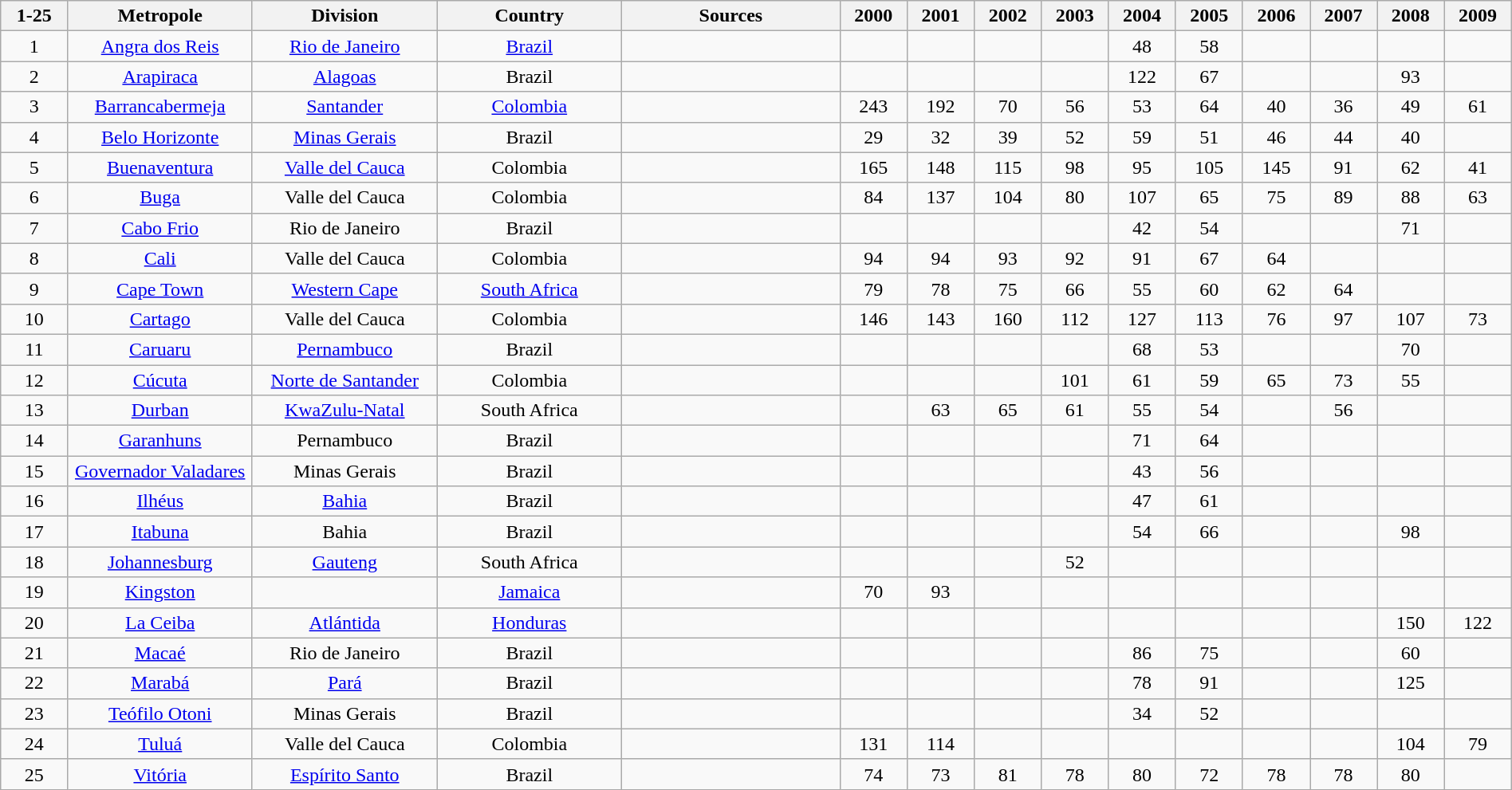<table class="wikitable sortable" style="width:100%;" cellspacing="0">
<tr>
<th style="width:4%;text-align:center;">1-25</th>
<th style="width:11%;text-align:center;">Metropole</th>
<th style="width:11%;text-align:center;">Division</th>
<th style="width:11%;text-align:center;">Country</th>
<th style="width:13%;text-align:center;">Sources</th>
<th style="width:4%;text-align:center;">2000</th>
<th style="width:4%;text-align:center;">2001</th>
<th style="width:4%;text-align:center;">2002</th>
<th style="width:4%;text-align:center;">2003</th>
<th style="width:4%;text-align:center;">2004</th>
<th style="width:4%;text-align:center;">2005</th>
<th style="width:4%;text-align:center;">2006</th>
<th style="width:4%;text-align:center;">2007</th>
<th style="width:4%;text-align:center;">2008</th>
<th style="width:4%;text-align:center;">2009</th>
</tr>
<tr>
<td style="width:4%;text-align:center;">1</td>
<td style="width:11%;text-align:center;"><a href='#'>Angra dos Reis</a></td>
<td style="width:11%;text-align:center;"><a href='#'>Rio de Janeiro</a></td>
<td style="width:11%;text-align:center;"><a href='#'>Brazil</a></td>
<td style="width:13%;text-align:center;"></td>
<td style="width:4%;text-align:center;"></td>
<td style="width:4%;text-align:center;"></td>
<td style="width:4%;text-align:center;"></td>
<td style="width:4%;text-align:center;"></td>
<td style="width:4%;text-align:center;">48</td>
<td style="width:4%;text-align:center;">58</td>
<td style="width:4%;text-align:center;"></td>
<td style="width:4%;text-align:center;"></td>
<td style="width:4%;text-align:center;"></td>
<td style="width:4%;text-align:center;"></td>
</tr>
<tr>
<td style="width:4%;text-align:center;">2</td>
<td style="width:11%;text-align:center;"><a href='#'>Arapiraca</a></td>
<td style="width:11%;text-align:center;"><a href='#'>Alagoas</a></td>
<td style="width:11%;text-align:center;">Brazil</td>
<td style="width:13%;text-align:center;"></td>
<td style="width:4%;text-align:center;"></td>
<td style="width:4%;text-align:center;"></td>
<td style="width:4%;text-align:center;"></td>
<td style="width:4%;text-align:center;"></td>
<td style="width:4%;text-align:center;">122</td>
<td style="width:4%;text-align:center;">67</td>
<td style="width:4%;text-align:center;"></td>
<td style="width:4%;text-align:center;"></td>
<td style="width:4%;text-align:center;">93</td>
<td style="width:4%;text-align:center;"></td>
</tr>
<tr>
<td style="width:4%;text-align:center;">3</td>
<td style="width:11%;text-align:center;"><a href='#'>Barrancabermeja</a></td>
<td style="width:11%;text-align:center;"><a href='#'>Santander</a></td>
<td style="width:11%;text-align:center;"><a href='#'>Colombia</a></td>
<td style="width:13%;text-align:center;"></td>
<td style="width:4%;text-align:center;">243</td>
<td style="width:4%;text-align:center;">192</td>
<td style="width:4%;text-align:center;">70</td>
<td style="width:4%;text-align:center;">56</td>
<td style="width:4%;text-align:center;">53</td>
<td style="width:4%;text-align:center;">64</td>
<td style="width:4%;text-align:center;">40</td>
<td style="width:4%;text-align:center;">36</td>
<td style="width:4%;text-align:center;">49</td>
<td style="width:4%;text-align:center;">61</td>
</tr>
<tr>
<td style="width:4%;text-align:center;">4</td>
<td style="width:11%;text-align:center;"><a href='#'>Belo Horizonte</a></td>
<td style="width:11%;text-align:center;"><a href='#'>Minas Gerais</a></td>
<td style="width:11%;text-align:center;">Brazil</td>
<td style="width:13%;text-align:center;"></td>
<td style="width:4%;text-align:center;">29</td>
<td style="width:4%;text-align:center;">32</td>
<td style="width:4%;text-align:center;">39</td>
<td style="width:4%;text-align:center;">52</td>
<td style="width:4%;text-align:center;">59</td>
<td style="width:4%;text-align:center;">51</td>
<td style="width:4%;text-align:center;">46</td>
<td style="width:4%;text-align:center;">44</td>
<td style="width:4%;text-align:center;">40</td>
<td style="width:4%;text-align:center;"></td>
</tr>
<tr>
<td style="width:4%;text-align:center;">5</td>
<td style="width:11%;text-align:center;"><a href='#'>Buenaventura</a></td>
<td style="width:11%;text-align:center;"><a href='#'>Valle del Cauca</a></td>
<td style="width:11%;text-align:center;">Colombia</td>
<td style="width:13%;text-align:center;"></td>
<td style="width:4%;text-align:center;">165</td>
<td style="width:4%;text-align:center;">148</td>
<td style="width:4%;text-align:center;">115</td>
<td style="width:4%;text-align:center;">98</td>
<td style="width:4%;text-align:center;">95</td>
<td style="width:4%;text-align:center;">105</td>
<td style="width:4%;text-align:center;">145</td>
<td style="width:4%;text-align:center;">91</td>
<td style="width:4%;text-align:center;">62</td>
<td style="width:4%;text-align:center;">41</td>
</tr>
<tr>
<td style="width:4%;text-align:center;">6</td>
<td style="width:11%;text-align:center;"><a href='#'>Buga</a></td>
<td style="width:11%;text-align:center;">Valle del Cauca</td>
<td style="width:11%;text-align:center;">Colombia</td>
<td style="width:13%;text-align:center;"></td>
<td style="width:4%;text-align:center;">84</td>
<td style="width:4%;text-align:center;">137</td>
<td style="width:4%;text-align:center;">104</td>
<td style="width:4%;text-align:center;">80</td>
<td style="width:4%;text-align:center;">107</td>
<td style="width:4%;text-align:center;">65</td>
<td style="width:4%;text-align:center;">75</td>
<td style="width:4%;text-align:center;">89</td>
<td style="width:4%;text-align:center;">88</td>
<td style="width:4%;text-align:center;">63</td>
</tr>
<tr>
<td style="width:4%;text-align:center;">7</td>
<td style="width:11%;text-align:center;"><a href='#'>Cabo Frio</a></td>
<td style="width:11%;text-align:center;">Rio de Janeiro</td>
<td style="width:11%;text-align:center;">Brazil</td>
<td style="width:13%;text-align:center;"></td>
<td style="width:4%;text-align:center;"></td>
<td style="width:4%;text-align:center;"></td>
<td style="width:4%;text-align:center;"></td>
<td style="width:4%;text-align:center;"></td>
<td style="width:4%;text-align:center;">42</td>
<td style="width:4%;text-align:center;">54</td>
<td style="width:4%;text-align:center;"></td>
<td style="width:4%;text-align:center;"></td>
<td style="width:4%;text-align:center;">71</td>
<td style="width:4%;text-align:center;"></td>
</tr>
<tr>
<td style="width:4%;text-align:center;">8</td>
<td style="width:11%;text-align:center;"><a href='#'>Cali</a></td>
<td style="width:11%;text-align:center;">Valle del Cauca</td>
<td style="width:11%;text-align:center;">Colombia</td>
<td style="width:13%;text-align:center;"></td>
<td style="width:4%;text-align:center;">94</td>
<td style="width:4%;text-align:center;">94</td>
<td style="width:4%;text-align:center;">93</td>
<td style="width:4%;text-align:center;">92</td>
<td style="width:4%;text-align:center;">91</td>
<td style="width:4%;text-align:center;">67</td>
<td style="width:4%;text-align:center;">64</td>
<td style="width:4%;text-align:center;"></td>
<td style="width:4%;text-align:center;"></td>
<td style="width:4%;text-align:center;"></td>
</tr>
<tr>
<td style="width:4%;text-align:center;">9</td>
<td style="width:11%;text-align:center;"><a href='#'>Cape Town</a></td>
<td style="width:11%;text-align:center;"><a href='#'>Western Cape</a></td>
<td style="width:11%;text-align:center;"><a href='#'>South Africa</a></td>
<td style="width:13%;text-align:center;"></td>
<td style="width:4%;text-align:center;">79</td>
<td style="width:4%;text-align:center;">78</td>
<td style="width:4%;text-align:center;">75</td>
<td style="width:4%;text-align:center;">66</td>
<td style="width:4%;text-align:center;">55</td>
<td style="width:4%;text-align:center;">60</td>
<td style="width:4%;text-align:center;">62</td>
<td style="width:4%;text-align:center;">64</td>
<td style="width:4%;text-align:center;"></td>
<td style="width:4%;text-align:center;"></td>
</tr>
<tr>
<td style="width:4%;text-align:center;">10</td>
<td style="width:11%;text-align:center;"><a href='#'>Cartago</a></td>
<td style="width:11%;text-align:center;">Valle del Cauca</td>
<td style="width:11%;text-align:center;">Colombia</td>
<td style="width:13%;text-align:center;"></td>
<td style="width:4%;text-align:center;">146</td>
<td style="width:4%;text-align:center;">143</td>
<td style="width:4%;text-align:center;">160</td>
<td style="width:4%;text-align:center;">112</td>
<td style="width:4%;text-align:center;">127</td>
<td style="width:4%;text-align:center;">113</td>
<td style="width:4%;text-align:center;">76</td>
<td style="width:4%;text-align:center;">97</td>
<td style="width:4%;text-align:center;">107</td>
<td style="width:4%;text-align:center;">73</td>
</tr>
<tr>
<td style="width:4%;text-align:center;">11</td>
<td style="width:11%;text-align:center;"><a href='#'>Caruaru</a></td>
<td style="width:11%;text-align:center;"><a href='#'>Pernambuco</a></td>
<td style="width:11%;text-align:center;">Brazil</td>
<td style="width:13%;text-align:center;"></td>
<td style="width:4%;text-align:center;"></td>
<td style="width:4%;text-align:center;"></td>
<td style="width:4%;text-align:center;"></td>
<td style="width:4%;text-align:center;"></td>
<td style="width:4%;text-align:center;">68</td>
<td style="width:4%;text-align:center;">53</td>
<td style="width:4%;text-align:center;"></td>
<td style="width:4%;text-align:center;"></td>
<td style="width:4%;text-align:center;">70</td>
<td style="width:4%;text-align:center;"></td>
</tr>
<tr>
<td style="width:4%;text-align:center;">12</td>
<td style="width:11%;text-align:center;"><a href='#'>Cúcuta</a></td>
<td style="width:11%;text-align:center;"><a href='#'>Norte de Santander</a></td>
<td style="width:11%;text-align:center;">Colombia</td>
<td style="width:13%;text-align:center;"></td>
<td style="width:4%;text-align:center;"></td>
<td style="width:4%;text-align:center;"></td>
<td style="width:4%;text-align:center;"></td>
<td style="width:4%;text-align:center;">101</td>
<td style="width:4%;text-align:center;">61</td>
<td style="width:4%;text-align:center;">59</td>
<td style="width:4%;text-align:center;">65</td>
<td style="width:4%;text-align:center;">73</td>
<td style="width:4%;text-align:center;">55</td>
<td style="width:4%;text-align:center;"></td>
</tr>
<tr>
<td style="width:4%;text-align:center;">13</td>
<td style="width:11%;text-align:center;"><a href='#'>Durban</a></td>
<td style="width:11%;text-align:center;"><a href='#'>KwaZulu-Natal</a></td>
<td style="width:11%;text-align:center;">South Africa</td>
<td style="width:13%;text-align:center;"></td>
<td style="width:4%;text-align:center;"></td>
<td style="width:4%;text-align:center;">63</td>
<td style="width:4%;text-align:center;">65</td>
<td style="width:4%;text-align:center;">61</td>
<td style="width:4%;text-align:center;">55</td>
<td style="width:4%;text-align:center;">54</td>
<td style="width:4%;text-align:center;"></td>
<td style="width:4%;text-align:center;">56</td>
<td style="width:4%;text-align:center;"></td>
<td style="width:4%;text-align:center;"></td>
</tr>
<tr>
<td style="width:4%;text-align:center;">14</td>
<td style="width:11%;text-align:center;"><a href='#'>Garanhuns</a></td>
<td style="width:11%;text-align:center;">Pernambuco</td>
<td style="width:11%;text-align:center;">Brazil</td>
<td style="width:13%;text-align:center;"></td>
<td style="width:4%;text-align:center;"></td>
<td style="width:4%;text-align:center;"></td>
<td style="width:4%;text-align:center;"></td>
<td style="width:4%;text-align:center;"></td>
<td style="width:4%;text-align:center;">71</td>
<td style="width:4%;text-align:center;">64</td>
<td style="width:4%;text-align:center;"></td>
<td style="width:4%;text-align:center;"></td>
<td style="width:4%;text-align:center;"></td>
<td style="width:4%;text-align:center;"></td>
</tr>
<tr>
<td style="width:4%;text-align:center;">15</td>
<td style="width:11%;text-align:center;"><a href='#'>Governador Valadares</a></td>
<td style="width:11%;text-align:center;">Minas Gerais</td>
<td style="width:11%;text-align:center;">Brazil</td>
<td style="width:13%;text-align:center;"></td>
<td style="width:4%;text-align:center;"></td>
<td style="width:4%;text-align:center;"></td>
<td style="width:4%;text-align:center;"></td>
<td style="width:4%;text-align:center;"></td>
<td style="width:4%;text-align:center;">43</td>
<td style="width:4%;text-align:center;">56</td>
<td style="width:4%;text-align:center;"></td>
<td style="width:4%;text-align:center;"></td>
<td style="width:4%;text-align:center;"></td>
<td style="width:4%;text-align:center;"></td>
</tr>
<tr>
<td style="width:4%;text-align:center;">16</td>
<td style="width:11%;text-align:center;"><a href='#'>Ilhéus</a></td>
<td style="width:11%;text-align:center;"><a href='#'>Bahia</a></td>
<td style="width:11%;text-align:center;">Brazil</td>
<td style="width:13%;text-align:center;"></td>
<td style="width:4%;text-align:center;"></td>
<td style="width:4%;text-align:center;"></td>
<td style="width:4%;text-align:center;"></td>
<td style="width:4%;text-align:center;"></td>
<td style="width:4%;text-align:center;">47</td>
<td style="width:4%;text-align:center;">61</td>
<td style="width:4%;text-align:center;"></td>
<td style="width:4%;text-align:center;"></td>
<td style="width:4%;text-align:center;"></td>
<td style="width:4%;text-align:center;"></td>
</tr>
<tr>
<td style="width:4%;text-align:center;">17</td>
<td style="width:11%;text-align:center;"><a href='#'>Itabuna</a></td>
<td style="width:11%;text-align:center;">Bahia</td>
<td style="width:11%;text-align:center;">Brazil</td>
<td style="width:13%;text-align:center;"></td>
<td style="width:4%;text-align:center;"></td>
<td style="width:4%;text-align:center;"></td>
<td style="width:4%;text-align:center;"></td>
<td style="width:4%;text-align:center;"></td>
<td style="width:4%;text-align:center;">54</td>
<td style="width:4%;text-align:center;">66</td>
<td style="width:4%;text-align:center;"></td>
<td style="width:4%;text-align:center;"></td>
<td style="width:4%;text-align:center;">98</td>
<td style="width:4%;text-align:center;"></td>
</tr>
<tr>
<td style="width:4%;text-align:center;">18</td>
<td style="width:11%;text-align:center;"><a href='#'>Johannesburg</a></td>
<td style="width:11%;text-align:center;"><a href='#'>Gauteng</a></td>
<td style="width:11%;text-align:center;">South Africa</td>
<td style="width:13%;text-align:center;"></td>
<td style="width:4%;text-align:center;"></td>
<td style="width:4%;text-align:center;"></td>
<td style="width:4%;text-align:center;"></td>
<td style="width:4%;text-align:center;">52</td>
<td style="width:4%;text-align:center;"></td>
<td style="width:4%;text-align:center;"></td>
<td style="width:4%;text-align:center;"></td>
<td style="width:4%;text-align:center;"></td>
<td style="width:4%;text-align:center;"></td>
<td style="width:4%;text-align:center;"></td>
</tr>
<tr>
<td style="width:4%;text-align:center;">19</td>
<td style="width:11%;text-align:center;"><a href='#'>Kingston</a></td>
<td style="width:11%;text-align:center;"></td>
<td style="width:11%;text-align:center;"><a href='#'>Jamaica</a></td>
<td style="width:13%;text-align:center;"></td>
<td style="width:4%;text-align:center;">70</td>
<td style="width:4%;text-align:center;">93</td>
<td style="width:4%;text-align:center;"></td>
<td style="width:4%;text-align:center;"></td>
<td style="width:4%;text-align:center;"></td>
<td style="width:4%;text-align:center;"></td>
<td style="width:4%;text-align:center;"></td>
<td style="width:4%;text-align:center;"></td>
<td style="width:4%;text-align:center;"></td>
<td style="width:4%;text-align:center;"></td>
</tr>
<tr>
<td style="width:4%;text-align:center;">20</td>
<td style="width:11%;text-align:center;"><a href='#'>La Ceiba</a></td>
<td style="width:11%;text-align:center;"><a href='#'>Atlántida</a></td>
<td style="width:11%;text-align:center;"><a href='#'>Honduras</a></td>
<td style="width:13%;text-align:center;"></td>
<td style="width:4%;text-align:center;"></td>
<td style="width:4%;text-align:center;"></td>
<td style="width:4%;text-align:center;"></td>
<td style="width:4%;text-align:center;"></td>
<td style="width:4%;text-align:center;"></td>
<td style="width:4%;text-align:center;"></td>
<td style="width:4%;text-align:center;"></td>
<td style="width:4%;text-align:center;"></td>
<td style="width:4%;text-align:center;">150</td>
<td style="width:4%;text-align:center;">122</td>
</tr>
<tr>
<td style="width:4%;text-align:center;">21</td>
<td style="width:11%;text-align:center;"><a href='#'>Macaé</a></td>
<td style="width:11%;text-align:center;">Rio de Janeiro</td>
<td style="width:11%;text-align:center;">Brazil</td>
<td style="width:13%;text-align:center;"></td>
<td style="width:4%;text-align:center;"></td>
<td style="width:4%;text-align:center;"></td>
<td style="width:4%;text-align:center;"></td>
<td style="width:4%;text-align:center;"></td>
<td style="width:4%;text-align:center;">86</td>
<td style="width:4%;text-align:center;">75</td>
<td style="width:4%;text-align:center;"></td>
<td style="width:4%;text-align:center;"></td>
<td style="width:4%;text-align:center;">60</td>
<td style="width:4%;text-align:center;"></td>
</tr>
<tr>
<td style="width:4%;text-align:center;">22</td>
<td style="width:11%;text-align:center;"><a href='#'>Marabá</a></td>
<td style="width:11%;text-align:center;"><a href='#'>Pará</a></td>
<td style="width:11%;text-align:center;">Brazil</td>
<td style="width:13%;text-align:center;"></td>
<td style="width:4%;text-align:center;"></td>
<td style="width:4%;text-align:center;"></td>
<td style="width:4%;text-align:center;"></td>
<td style="width:4%;text-align:center;"></td>
<td style="width:4%;text-align:center;">78</td>
<td style="width:4%;text-align:center;">91</td>
<td style="width:4%;text-align:center;"></td>
<td style="width:4%;text-align:center;"></td>
<td style="width:4%;text-align:center;">125</td>
<td style="width:4%;text-align:center;"></td>
</tr>
<tr>
<td style="width:4%;text-align:center;">23</td>
<td style="width:11%;text-align:center;"><a href='#'>Teófilo Otoni</a></td>
<td style="width:11%;text-align:center;">Minas Gerais</td>
<td style="width:11%;text-align:center;">Brazil</td>
<td style="width:13%;text-align:center;"></td>
<td style="width:4%;text-align:center;"></td>
<td style="width:4%;text-align:center;"></td>
<td style="width:4%;text-align:center;"></td>
<td style="width:4%;text-align:center;"></td>
<td style="width:4%;text-align:center;">34</td>
<td style="width:4%;text-align:center;">52</td>
<td style="width:4%;text-align:center;"></td>
<td style="width:4%;text-align:center;"></td>
<td style="width:4%;text-align:center;"></td>
<td style="width:4%;text-align:center;"></td>
</tr>
<tr>
<td style="width:4%;text-align:center;">24</td>
<td style="width:11%;text-align:center;"><a href='#'>Tuluá</a></td>
<td style="width:11%;text-align:center;">Valle del Cauca</td>
<td style="width:11%;text-align:center;">Colombia</td>
<td style="width:13%;text-align:center;"></td>
<td style="width:4%;text-align:center;">131</td>
<td style="width:4%;text-align:center;">114</td>
<td style="width:4%;text-align:center;"></td>
<td style="width:4%;text-align:center;"></td>
<td style="width:4%;text-align:center;"></td>
<td style="width:4%;text-align:center;"></td>
<td style="width:4%;text-align:center;"></td>
<td style="width:4%;text-align:center;"></td>
<td style="width:4%;text-align:center;">104</td>
<td style="width:4%;text-align:center;">79</td>
</tr>
<tr>
<td style="width:4%;text-align:center;">25</td>
<td style="width:11%;text-align:center;"><a href='#'>Vitória</a></td>
<td style="width:11%;text-align:center;"><a href='#'>Espírito Santo</a></td>
<td style="width:11%;text-align:center;">Brazil</td>
<td style="width:13%;text-align:center;"></td>
<td style="width:4%;text-align:center;">74</td>
<td style="width:4%;text-align:center;">73</td>
<td style="width:4%;text-align:center;">81</td>
<td style="width:4%;text-align:center;">78</td>
<td style="width:4%;text-align:center;">80</td>
<td style="width:4%;text-align:center;">72</td>
<td style="width:4%;text-align:center;">78</td>
<td style="width:4%;text-align:center;">78</td>
<td style="width:4%;text-align:center;">80</td>
<td style="width:4%;text-align:center;"></td>
</tr>
</table>
